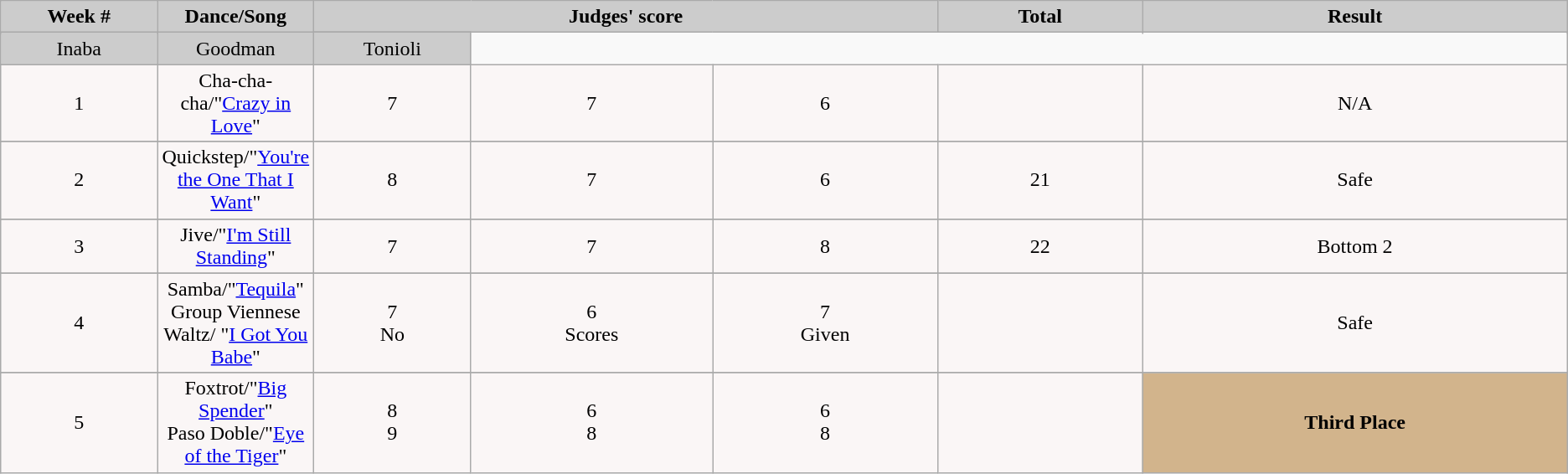<table class="wikitable" align="left">
<tr>
<td rowspan="2" bgcolor="CCCCCC" align="center"><strong>Week #</strong></td>
<td rowspan="2" bgcolor="CCCCCC" align="center"><strong>Dance/Song</strong></td>
<td colspan="3" bgcolor="CCCCCC" align="center"><strong>Judges' score</strong></td>
<td rowspan="2" bgcolor="CCCCCC" align="center"><strong>Total</strong></td>
<td rowspan="2" bgcolor="CCCCCC" align="center"><strong>Result</strong></td>
</tr>
<tr>
</tr>
<tr>
<td bgcolor="CCCCCC" width="10%" align="center">Inaba</td>
<td bgcolor="CCCCCC" width="10%" align="center">Goodman</td>
<td bgcolor="CCCCCC" width="10%" align="center">Tonioli</td>
</tr>
<tr>
</tr>
<tr>
<td align="center" bgcolor="FAF6F6">1</td>
<td align="center" bgcolor="FAF6F6">Cha-cha-cha/"<a href='#'>Crazy in Love</a>"</td>
<td align="center" bgcolor="FAF6F6">7</td>
<td align="center" bgcolor="FAF6F6">7</td>
<td align="center" bgcolor="FAF6F6">6</td>
<td align="center" bgcolor="FAF6F6"></td>
<td align="center" bgcolor="FAF6F6">N/A</td>
</tr>
<tr>
</tr>
<tr>
<td align="center" bgcolor="FAF6F6">2</td>
<td align="center" bgcolor="FAF6F6">Quickstep/"<a href='#'>You're the One That I Want</a>"</td>
<td align="center" bgcolor="FAF6F6">8</td>
<td align="center" bgcolor="FAF6F6">7</td>
<td align="center" bgcolor="FAF6F6">6</td>
<td align="center" bgcolor="FAF6F6">21</td>
<td align="center" bgcolor="FAF6F6">Safe</td>
</tr>
<tr>
</tr>
<tr>
<td align="center" bgcolor="FAF6F6">3</td>
<td align="center" bgcolor="FAF6F6">Jive/"<a href='#'>I'm Still Standing</a>"</td>
<td align="center" bgcolor="FAF6F6">7</td>
<td align="center" bgcolor="FAF6F6">7</td>
<td align="center" bgcolor="FAF6F6">8</td>
<td align="center" bgcolor="FAF6F6">22</td>
<td align="center" bgcolor="FAF6F6">Bottom 2</td>
</tr>
<tr>
</tr>
<tr>
<td align="center" bgcolor="FAF6F6">4</td>
<td align="center" bgcolor="FAF6F6">Samba/"<a href='#'>Tequila</a>" <br> Group Viennese Waltz/ "<a href='#'>I Got You Babe</a>"</td>
<td align="center" bgcolor="FAF6F6">7 <br> No</td>
<td align="center" bgcolor="FAF6F6">6 <br> Scores</td>
<td align="center" bgcolor="FAF6F6">7 <br> Given</td>
<td align="center" bgcolor="FAF6F6"></td>
<td align="center" bgcolor="FAF6F6">Safe</td>
</tr>
<tr>
</tr>
<tr>
<td align="center" bgcolor="FAF6F6">5</td>
<td align="center" bgcolor="FAF6F6">Foxtrot/"<a href='#'>Big Spender</a>"<br>Paso Doble/"<a href='#'>Eye of the Tiger</a>"</td>
<td align="center" bgcolor="FAF6F6">8<br>9</td>
<td align="center" bgcolor="FAF6F6">6<br>8</td>
<td align="center" bgcolor="FAF6F6">6<br>8</td>
<td align="center" bgcolor="FAF6F6"><br></td>
<td align="center" bgcolor="Tan"><strong>Third Place</strong></td>
</tr>
</table>
